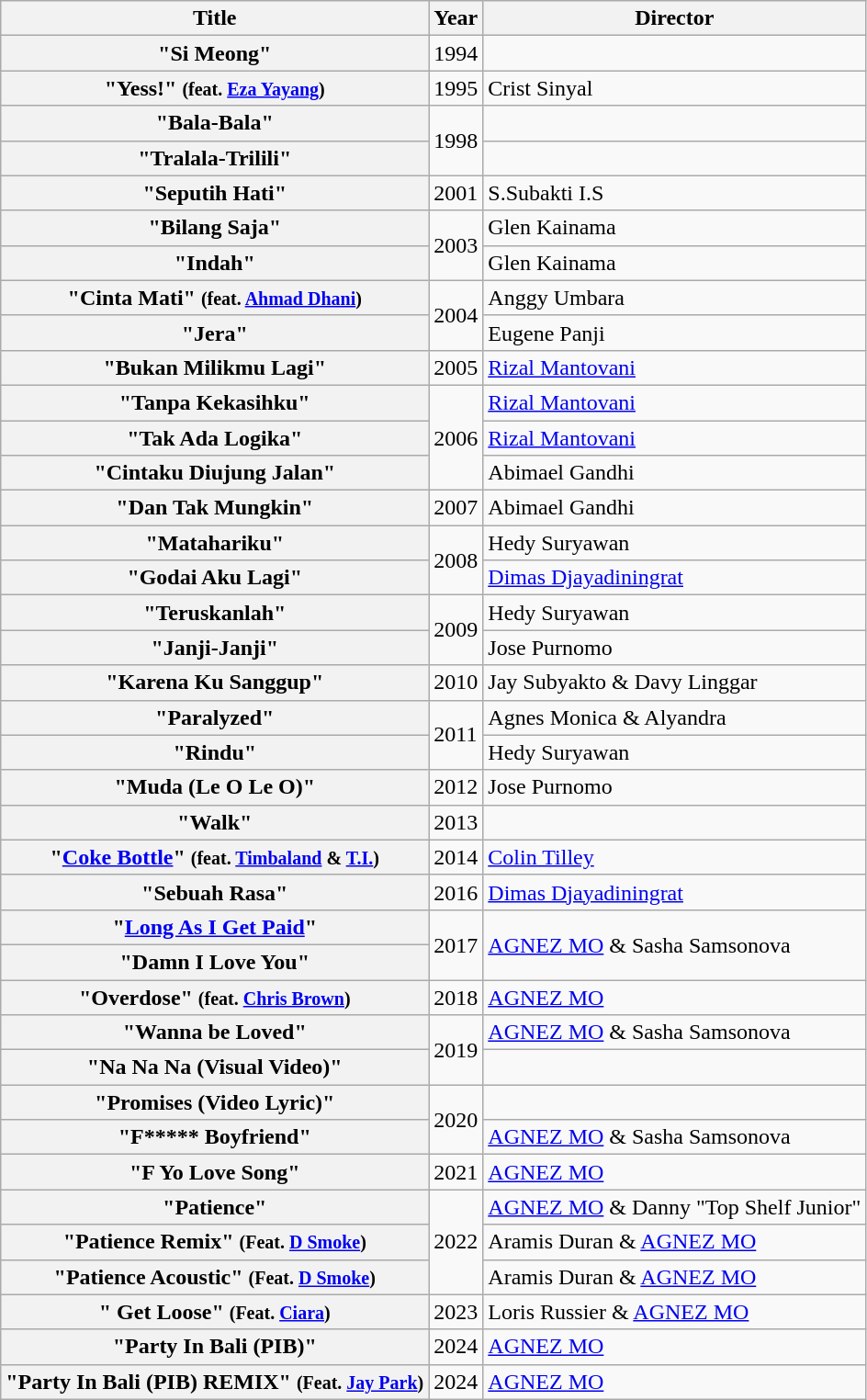<table class="wikitable plainrowheaders">
<tr>
<th>Title</th>
<th>Year</th>
<th>Director</th>
</tr>
<tr>
<th scope="row">"Si Meong"</th>
<td>1994</td>
<td></td>
</tr>
<tr>
<th scope="row">"Yess!" <small>(feat. <a href='#'>Eza Yayang</a>)</small></th>
<td>1995</td>
<td>Crist Sinyal</td>
</tr>
<tr>
<th scope="row">"Bala-Bala"</th>
<td rowspan="2">1998</td>
<td></td>
</tr>
<tr>
<th scope="row">"Tralala-Trilili"</th>
<td></td>
</tr>
<tr>
<th scope="row">"Seputih Hati"</th>
<td>2001</td>
<td>S.Subakti I.S</td>
</tr>
<tr>
<th scope="row">"Bilang Saja"</th>
<td rowspan="2">2003</td>
<td>Glen Kainama</td>
</tr>
<tr>
<th scope="row">"Indah"</th>
<td>Glen Kainama</td>
</tr>
<tr>
<th scope="row">"Cinta Mati" <small>(feat. <a href='#'>Ahmad Dhani</a>)</small></th>
<td rowspan="2">2004</td>
<td>Anggy Umbara</td>
</tr>
<tr>
<th scope="row">"Jera"</th>
<td>Eugene Panji</td>
</tr>
<tr>
<th scope="row">"Bukan Milikmu Lagi"</th>
<td>2005</td>
<td><a href='#'>Rizal Mantovani</a></td>
</tr>
<tr>
<th scope="row">"Tanpa Kekasihku"</th>
<td rowspan="3">2006</td>
<td><a href='#'>Rizal Mantovani</a></td>
</tr>
<tr>
<th scope="row">"Tak Ada Logika"</th>
<td><a href='#'>Rizal Mantovani</a></td>
</tr>
<tr>
<th scope="row">"Cintaku Diujung Jalan"</th>
<td>Abimael Gandhi</td>
</tr>
<tr>
<th scope="row">"Dan Tak Mungkin"</th>
<td>2007</td>
<td>Abimael Gandhi</td>
</tr>
<tr>
<th scope="row">"Matahariku"</th>
<td rowspan="2">2008</td>
<td>Hedy Suryawan</td>
</tr>
<tr>
<th scope="row">"Godai Aku Lagi"</th>
<td><a href='#'>Dimas Djayadiningrat</a></td>
</tr>
<tr>
<th scope="row">"Teruskanlah"</th>
<td rowspan="2">2009</td>
<td>Hedy Suryawan</td>
</tr>
<tr>
<th scope="row">"Janji-Janji"</th>
<td>Jose Purnomo</td>
</tr>
<tr>
<th scope="row">"Karena Ku Sanggup"</th>
<td>2010</td>
<td>Jay Subyakto & Davy Linggar</td>
</tr>
<tr>
<th scope="row">"Paralyzed"</th>
<td rowspan="2">2011</td>
<td>Agnes Monica & Alyandra</td>
</tr>
<tr>
<th scope="row">"Rindu"</th>
<td>Hedy Suryawan</td>
</tr>
<tr>
<th scope="row">"Muda (Le O Le O)"</th>
<td>2012</td>
<td>Jose Purnomo</td>
</tr>
<tr>
<th scope="row">"Walk"</th>
<td>2013</td>
<td></td>
</tr>
<tr>
<th scope="row">"<a href='#'>Coke Bottle</a>" <small>(feat. <a href='#'>Timbaland</a> & <a href='#'>T.I.</a>)</small></th>
<td>2014</td>
<td><a href='#'>Colin Tilley</a></td>
</tr>
<tr>
<th scope="row">"Sebuah Rasa"</th>
<td>2016</td>
<td><a href='#'>Dimas Djayadiningrat</a></td>
</tr>
<tr>
<th scope="row">"<a href='#'>Long As I Get Paid</a>"</th>
<td rowspan="2">2017</td>
<td rowspan="2"><a href='#'>AGNEZ MO</a> & Sasha Samsonova</td>
</tr>
<tr>
<th scope="row">"Damn I Love You"</th>
</tr>
<tr>
<th scope="row">"Overdose" <small>(feat. <a href='#'>Chris Brown</a>)</small></th>
<td>2018</td>
<td><a href='#'>AGNEZ MO</a></td>
</tr>
<tr |->
<th scope="row">"Wanna be Loved"</th>
<td rowspan="2">2019</td>
<td><a href='#'>AGNEZ MO</a> & Sasha Samsonova</td>
</tr>
<tr>
<th scope="row">"Na Na Na (Visual Video)"</th>
<td></td>
</tr>
<tr>
<th scope="row">"Promises (Video Lyric)"</th>
<td rowspan="2">2020</td>
<td></td>
</tr>
<tr>
<th scope="row">"F***** Boyfriend"</th>
<td><a href='#'>AGNEZ MO</a> & Sasha Samsonova</td>
</tr>
<tr>
<th scope="row">"F Yo Love Song"</th>
<td>2021</td>
<td><a href='#'>AGNEZ MO</a></td>
</tr>
<tr>
<th scope="row">"Patience"</th>
<td rowspan="3">2022</td>
<td><a href='#'>AGNEZ MO</a> & Danny "Top Shelf Junior"</td>
</tr>
<tr>
<th scope="row">"Patience Remix"  <small>(Feat. <a href='#'>D Smoke</a>)</small></th>
<td>Aramis Duran & <a href='#'>AGNEZ MO</a></td>
</tr>
<tr>
<th scope="row">"Patience Acoustic"  <small>(Feat. <a href='#'>D Smoke</a>)</small></th>
<td>Aramis Duran & <a href='#'>AGNEZ MO</a></td>
</tr>
<tr>
<th scope="row">" Get Loose"  <small>(Feat. <a href='#'>Ciara</a>)</small></th>
<td>2023</td>
<td>Loris Russier & <a href='#'>AGNEZ MO</a></td>
</tr>
<tr>
<th scope="row">"Party In Bali (PIB)"</th>
<td>2024</td>
<td><a href='#'>AGNEZ MO</a></td>
</tr>
<tr>
<th scope="row">"Party In Bali (PIB) REMIX" <small>(Feat. <a href='#'>Jay Park</a>)</small></th>
<td>2024</td>
<td><a href='#'>AGNEZ MO</a></td>
</tr>
</table>
